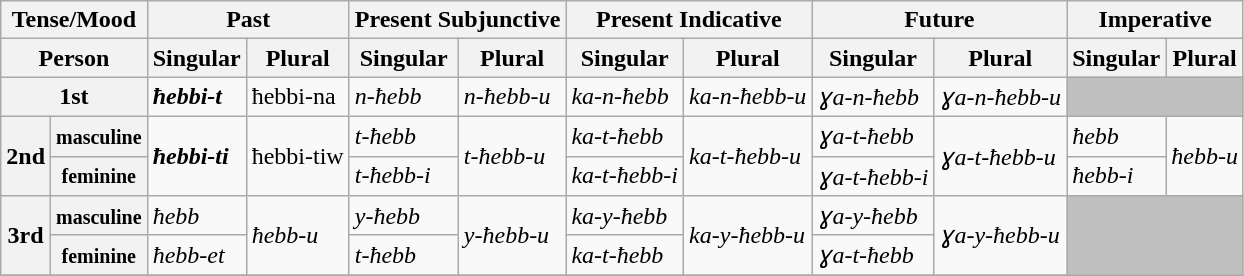<table class="wikitable">
<tr>
<th colspan=2>Tense/Mood</th>
<th colspan=2>Past</th>
<th colspan=2>Present Subjunctive</th>
<th colspan=2>Present Indicative</th>
<th colspan=2>Future</th>
<th colspan=2>Imperative</th>
</tr>
<tr>
<th colspan=2>Person</th>
<th>Singular</th>
<th>Plural</th>
<th>Singular</th>
<th>Plural</th>
<th>Singular</th>
<th>Plural</th>
<th>Singular</th>
<th>Plural</th>
<th>Singular</th>
<th>Plural</th>
</tr>
<tr>
<th colspan=2>1st</th>
<td><strong><em>ħebbi<strong>-t<em></td>
<td></em></strong>ħebbi</strong>-na</em></td>
<td><em>n-ħebb</em></td>
<td><em>n-ħebb-u</em></td>
<td><em>ka-n-ħebb</em></td>
<td><em>ka-n-ħebb-u</em></td>
<td><em>ɣa-n-ħebb</em></td>
<td><em>ɣa-n-ħebb-u</em></td>
<td colspan=2 style=background:silver></td>
</tr>
<tr>
<th rowspan=2>2nd</th>
<th><small>masculine</small></th>
<td rowspan=2><strong><em>ħebbi<strong>-ti<em></td>
<td rowspan=2></em></strong>ħebbi</strong>-tiw</em></td>
<td><em>t-ħebb</em></td>
<td rowspan=2><em>t-ħebb-u</em></td>
<td><em>ka-t-ħebb</em></td>
<td rowspan=2><em>ka-t-ħebb-u</em></td>
<td><em>ɣa-t-ħebb</em></td>
<td rowspan=2><em>ɣa-t-ħebb-u</em></td>
<td><em>ħebb</em></td>
<td rowspan=2><em>ħebb-u</em></td>
</tr>
<tr>
<th><small>feminine</small></th>
<td><em>t-ħebb-i</em></td>
<td><em>ka-t-ħebb-i</em></td>
<td><em>ɣa-t-ħebb-i</em></td>
<td><em>ħebb-i</em></td>
</tr>
<tr>
<th rowspan=2>3rd</th>
<th><small>masculine</small></th>
<td><em>ħebb</em></td>
<td rowspan=2><em>ħebb-u</em></td>
<td><em>y-ħebb</em></td>
<td rowspan=2><em>y-ħebb-u</em></td>
<td><em>ka-y-ħebb</em></td>
<td rowspan=2><em>ka-y-ħebb-u</em></td>
<td><em>ɣa-y-ħebb</em></td>
<td rowspan=2><em>ɣa-y-ħebb-u</em></td>
<td rowspan=2 colspan=2 style=background:silver></td>
</tr>
<tr>
<th><small>feminine</small></th>
<td><em>ħebb-et</em></td>
<td><em>t-ħebb</em></td>
<td><em>ka-t-ħebb</em></td>
<td><em>ɣa-t-ħebb</em></td>
</tr>
<tr>
</tr>
</table>
